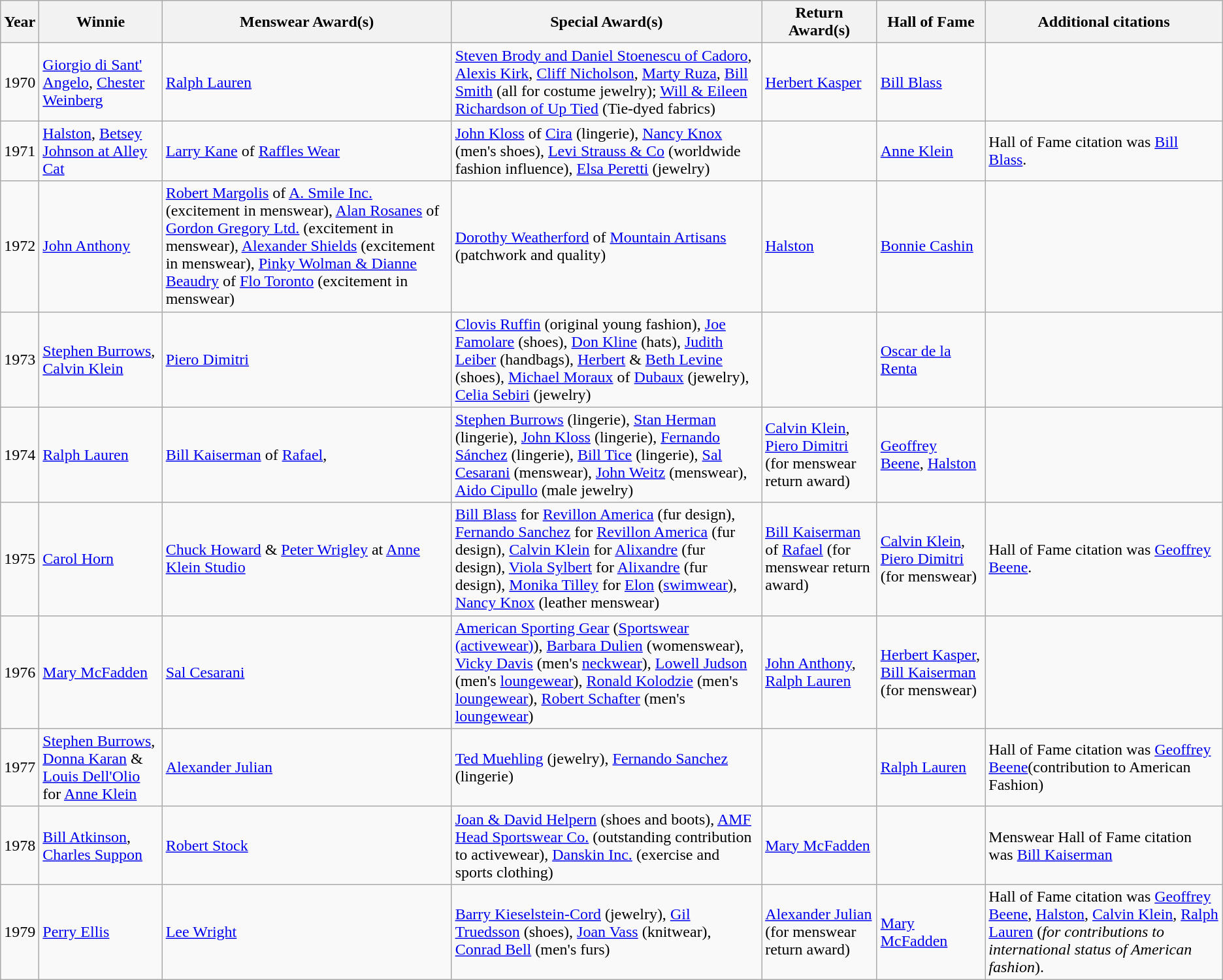<table class="wikitable">
<tr>
<th>Year</th>
<th>Winnie</th>
<th>Menswear Award(s)</th>
<th>Special Award(s)</th>
<th>Return Award(s)</th>
<th>Hall of Fame</th>
<th>Additional citations</th>
</tr>
<tr>
<td>1970</td>
<td><a href='#'>Giorgio di Sant' Angelo</a>, <a href='#'>Chester Weinberg</a></td>
<td><a href='#'>Ralph Lauren</a></td>
<td><a href='#'>Steven Brody and Daniel Stoenescu of Cadoro</a>, <a href='#'>Alexis Kirk</a>, <a href='#'>Cliff Nicholson</a>, <a href='#'>Marty Ruza</a>, <a href='#'>Bill Smith</a> (all for costume jewelry); <a href='#'>Will & Eileen Richardson of Up Tied</a> (Tie-dyed fabrics)</td>
<td><a href='#'>Herbert Kasper</a></td>
<td><a href='#'>Bill Blass</a></td>
<td></td>
</tr>
<tr>
<td>1971</td>
<td><a href='#'>Halston</a>, <a href='#'>Betsey Johnson at Alley Cat</a></td>
<td><a href='#'>Larry Kane</a> of <a href='#'>Raffles Wear</a></td>
<td><a href='#'>John Kloss</a> of <a href='#'>Cira</a> (lingerie), <a href='#'>Nancy Knox</a> (men's shoes), <a href='#'>Levi Strauss & Co</a> (worldwide fashion influence), <a href='#'>Elsa Peretti</a> (jewelry)</td>
<td></td>
<td><a href='#'>Anne Klein</a></td>
<td>Hall of Fame citation was <a href='#'>Bill Blass</a>.</td>
</tr>
<tr>
<td>1972</td>
<td><a href='#'>John Anthony</a></td>
<td><a href='#'>Robert Margolis</a> of <a href='#'>A. Smile Inc.</a> (excitement in menswear), <a href='#'>Alan Rosanes</a> of <a href='#'>Gordon Gregory Ltd.</a> (excitement in menswear), <a href='#'>Alexander Shields</a> (excitement in menswear), <a href='#'>Pinky Wolman & Dianne Beaudry</a> of <a href='#'>Flo Toronto</a> (excitement in menswear)</td>
<td><a href='#'>Dorothy Weatherford</a> of <a href='#'>Mountain Artisans</a> (patchwork and quality)</td>
<td><a href='#'>Halston</a></td>
<td><a href='#'>Bonnie Cashin</a></td>
<td></td>
</tr>
<tr>
<td>1973</td>
<td><a href='#'>Stephen Burrows</a>, <a href='#'>Calvin Klein</a></td>
<td><a href='#'>Piero Dimitri</a></td>
<td><a href='#'>Clovis Ruffin</a> (original young fashion), <a href='#'>Joe Famolare</a> (shoes), <a href='#'>Don Kline</a> (hats), <a href='#'>Judith Leiber</a> (handbags), <a href='#'>Herbert</a> & <a href='#'>Beth Levine</a> (shoes), <a href='#'>Michael Moraux</a> of <a href='#'>Dubaux</a> (jewelry), <a href='#'>Celia Sebiri</a> (jewelry)</td>
<td></td>
<td><a href='#'>Oscar de la Renta</a></td>
<td></td>
</tr>
<tr>
<td>1974</td>
<td><a href='#'>Ralph Lauren</a></td>
<td><a href='#'>Bill Kaiserman</a> of <a href='#'>Rafael</a>, <br></td>
<td><a href='#'>Stephen Burrows</a> (lingerie), <a href='#'>Stan Herman</a> (lingerie), <a href='#'>John Kloss</a> (lingerie), <a href='#'>Fernando Sánchez</a> (lingerie), <a href='#'>Bill Tice</a> (lingerie), <a href='#'>Sal Cesarani</a> (menswear), <a href='#'>John Weitz</a> (menswear), <a href='#'>Aido Cipullo</a> (male jewelry)</td>
<td><a href='#'>Calvin Klein</a>, <a href='#'>Piero Dimitri</a> (for menswear return award)</td>
<td><a href='#'>Geoffrey Beene</a>, <a href='#'>Halston</a></td>
<td></td>
</tr>
<tr>
<td>1975</td>
<td><a href='#'>Carol Horn</a></td>
<td><a href='#'>Chuck Howard</a> & <a href='#'>Peter Wrigley</a> at <a href='#'>Anne Klein Studio</a></td>
<td><a href='#'>Bill Blass</a> for <a href='#'>Revillon America</a> (fur design), <a href='#'>Fernando Sanchez</a> for <a href='#'>Revillon America</a> (fur design), <a href='#'>Calvin Klein</a> for <a href='#'>Alixandre</a> (fur design), <a href='#'>Viola Sylbert</a> for <a href='#'>Alixandre</a> (fur design), <a href='#'>Monika Tilley</a> for <a href='#'>Elon</a> (<a href='#'>swimwear</a>), <a href='#'>Nancy Knox</a> (leather menswear)</td>
<td><a href='#'>Bill Kaiserman</a> of <a href='#'>Rafael</a> (for menswear return award)</td>
<td><a href='#'>Calvin Klein</a>, <a href='#'>Piero Dimitri</a> (for menswear)</td>
<td>Hall of Fame citation was <a href='#'>Geoffrey Beene</a>.</td>
</tr>
<tr>
<td>1976</td>
<td><a href='#'>Mary McFadden</a></td>
<td><a href='#'>Sal Cesarani</a></td>
<td><a href='#'>American Sporting Gear</a> (<a href='#'>Sportswear (activewear)</a>), <a href='#'>Barbara Dulien</a> (womenswear), <a href='#'>Vicky Davis</a> (men's <a href='#'>neckwear</a>), <a href='#'>Lowell Judson</a> (men's <a href='#'>loungewear</a>), <a href='#'>Ronald Kolodzie</a> (men's <a href='#'>loungewear</a>), <a href='#'>Robert Schafter</a> (men's <a href='#'>loungewear</a>)</td>
<td><a href='#'>John Anthony</a>, <a href='#'>Ralph Lauren</a></td>
<td><a href='#'>Herbert Kasper</a>, <a href='#'>Bill Kaiserman</a> (for menswear)</td>
<td></td>
</tr>
<tr>
<td>1977</td>
<td><a href='#'>Stephen Burrows</a>, <a href='#'>Donna Karan</a> & <a href='#'>Louis Dell'Olio</a> for <a href='#'>Anne Klein</a></td>
<td><a href='#'>Alexander Julian</a></td>
<td><a href='#'>Ted Muehling</a> (jewelry), <a href='#'>Fernando Sanchez</a> (lingerie)</td>
<td></td>
<td><a href='#'>Ralph Lauren</a></td>
<td>Hall of Fame citation was <a href='#'>Geoffrey Beene</a>(contribution to American Fashion)</td>
</tr>
<tr>
<td>1978</td>
<td><a href='#'>Bill Atkinson</a>, <a href='#'>Charles Suppon</a></td>
<td><a href='#'>Robert Stock</a></td>
<td><a href='#'>Joan & David Helpern</a> (shoes and boots), <a href='#'>AMF Head Sportswear Co.</a> (outstanding contribution to activewear), <a href='#'>Danskin Inc.</a> (exercise and sports clothing)</td>
<td><a href='#'>Mary McFadden</a></td>
<td></td>
<td>Menswear Hall of Fame citation was <a href='#'>Bill Kaiserman</a></td>
</tr>
<tr>
<td>1979</td>
<td><a href='#'>Perry Ellis</a></td>
<td><a href='#'>Lee Wright</a></td>
<td><a href='#'>Barry Kieselstein-Cord</a> (jewelry), <a href='#'>Gil Truedsson</a> (shoes), <a href='#'>Joan Vass</a> (knitwear), <a href='#'>Conrad Bell</a> (men's furs)</td>
<td><a href='#'>Alexander Julian</a> (for menswear return award)</td>
<td><a href='#'>Mary McFadden</a></td>
<td>Hall of Fame citation was <a href='#'>Geoffrey Beene</a>, <a href='#'>Halston</a>, <a href='#'>Calvin Klein</a>, <a href='#'>Ralph Lauren</a> (<em>for contributions to international status of American fashion</em>).</td>
</tr>
</table>
